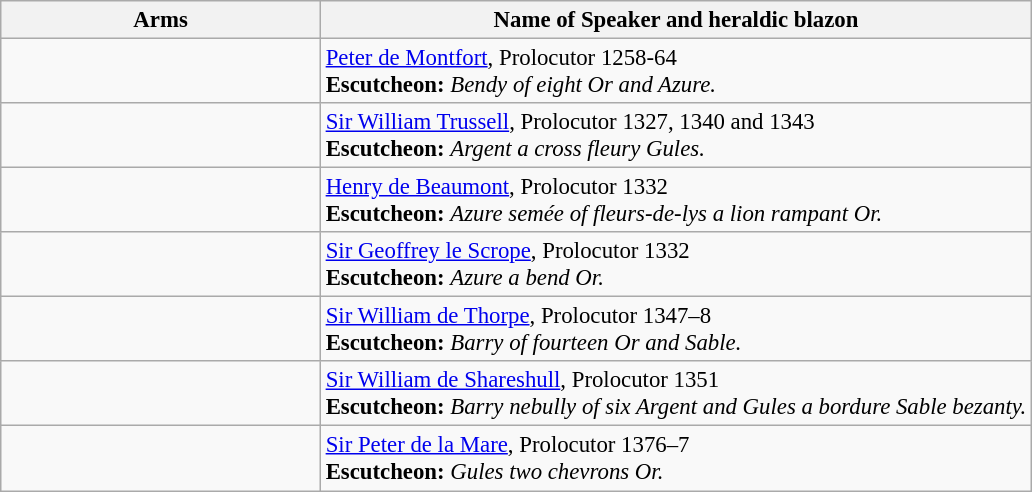<table class=wikitable style=font-size:95%>
<tr style="vertical-align:top; text-align:center;">
<th style="width:206px;">Arms</th>
<th>Name of Speaker and heraldic blazon</th>
</tr>
<tr valign=top>
<td align=center></td>
<td><a href='#'>Peter de Montfort</a>, Prolocutor 1258-64<br><strong>Escutcheon:</strong> <em>Bendy of eight Or and Azure.</em></td>
</tr>
<tr valign=top>
<td align=center></td>
<td><a href='#'>Sir William Trussell</a>, Prolocutor 1327, 1340 and 1343<br><strong>Escutcheon:</strong> <em>Argent a cross fleury Gules.</em></td>
</tr>
<tr valign=top>
<td align=center></td>
<td><a href='#'>Henry de Beaumont</a>, Prolocutor 1332<br><strong>Escutcheon:</strong> <em>Azure semée of fleurs-de-lys a lion rampant Or.</em></td>
</tr>
<tr valign=top>
<td align=center></td>
<td><a href='#'>Sir Geoffrey le Scrope</a>, Prolocutor 1332<br><strong>Escutcheon:</strong> <em>Azure a bend Or.</em></td>
</tr>
<tr valign=top>
<td align=center></td>
<td><a href='#'>Sir William de Thorpe</a>, Prolocutor 1347–8<br><strong>Escutcheon:</strong> <em>Barry of fourteen Or and Sable.</em></td>
</tr>
<tr valign=top>
<td align=center></td>
<td><a href='#'>Sir William de Shareshull</a>, Prolocutor 1351<br><strong>Escutcheon:</strong> <em>Barry nebully of six Argent and Gules a bordure Sable bezanty.</em></td>
</tr>
<tr valign=top>
<td align=center></td>
<td><a href='#'>Sir Peter de la Mare</a>, Prolocutor 1376–7<br><strong>Escutcheon:</strong> <em>Gules two chevrons Or.</em></td>
</tr>
</table>
